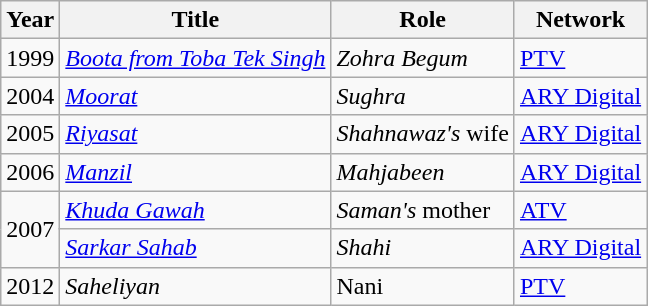<table class="wikitable sortable plainrowheaders">
<tr style="text-align:center;">
<th scope="col">Year</th>
<th scope="col">Title</th>
<th scope="col">Role</th>
<th scope="col">Network</th>
</tr>
<tr>
<td>1999</td>
<td><em><a href='#'>Boota from Toba Tek Singh</a></em></td>
<td><em>Zohra Begum</em></td>
<td><a href='#'>PTV</a></td>
</tr>
<tr>
<td>2004</td>
<td><em><a href='#'>Moorat</a></em></td>
<td><em>Sughra</em></td>
<td><a href='#'>ARY Digital</a></td>
</tr>
<tr>
<td>2005</td>
<td><em><a href='#'>Riyasat</a></em></td>
<td><em>Shahnawaz's</em> wife</td>
<td><a href='#'>ARY Digital</a></td>
</tr>
<tr>
<td>2006</td>
<td><em><a href='#'>Manzil</a></em></td>
<td><em>Mahjabeen</em></td>
<td><a href='#'>ARY Digital</a></td>
</tr>
<tr>
<td rowspan="2">2007</td>
<td><em><a href='#'>Khuda Gawah</a></em></td>
<td><em>Saman's</em> mother</td>
<td><a href='#'>ATV</a></td>
</tr>
<tr>
<td><em><a href='#'>Sarkar Sahab</a></em></td>
<td><em>Shahi</em></td>
<td><a href='#'>ARY Digital</a></td>
</tr>
<tr>
<td>2012</td>
<td><em>Saheliyan</em></td>
<td>Nani</td>
<td><a href='#'>PTV</a></td>
</tr>
</table>
